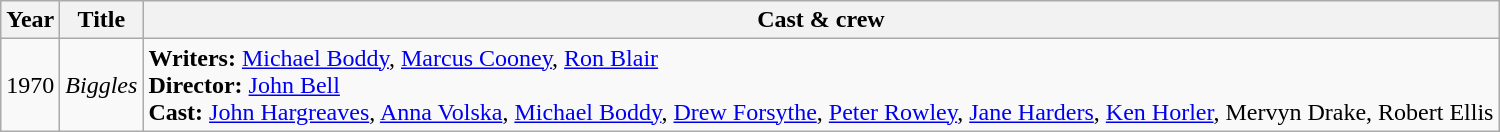<table class="wikitable sortable">
<tr>
<th>Year</th>
<th>Title</th>
<th>Cast & crew</th>
</tr>
<tr>
<td>1970</td>
<td><em>Biggles</em></td>
<td><strong>Writers:</strong> <a href='#'>Michael Boddy</a>, <a href='#'>Marcus Cooney</a>, <a href='#'>Ron Blair</a><br><strong>Director:</strong> <a href='#'>John Bell</a><br><strong>Cast:</strong> <a href='#'>John Hargreaves</a>, <a href='#'>Anna Volska</a>, <a href='#'>Michael Boddy</a>, <a href='#'>Drew Forsythe</a>, <a href='#'>Peter Rowley</a>, <a href='#'>Jane Harders</a>, <a href='#'>Ken Horler</a>, Mervyn Drake, Robert Ellis</td>
</tr>
</table>
